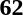<table>
<tr>
<th>62</th>
<td></td>
</tr>
<tr>
<td></td>
<td></td>
</tr>
<tr>
<td></td>
<td></td>
</tr>
</table>
